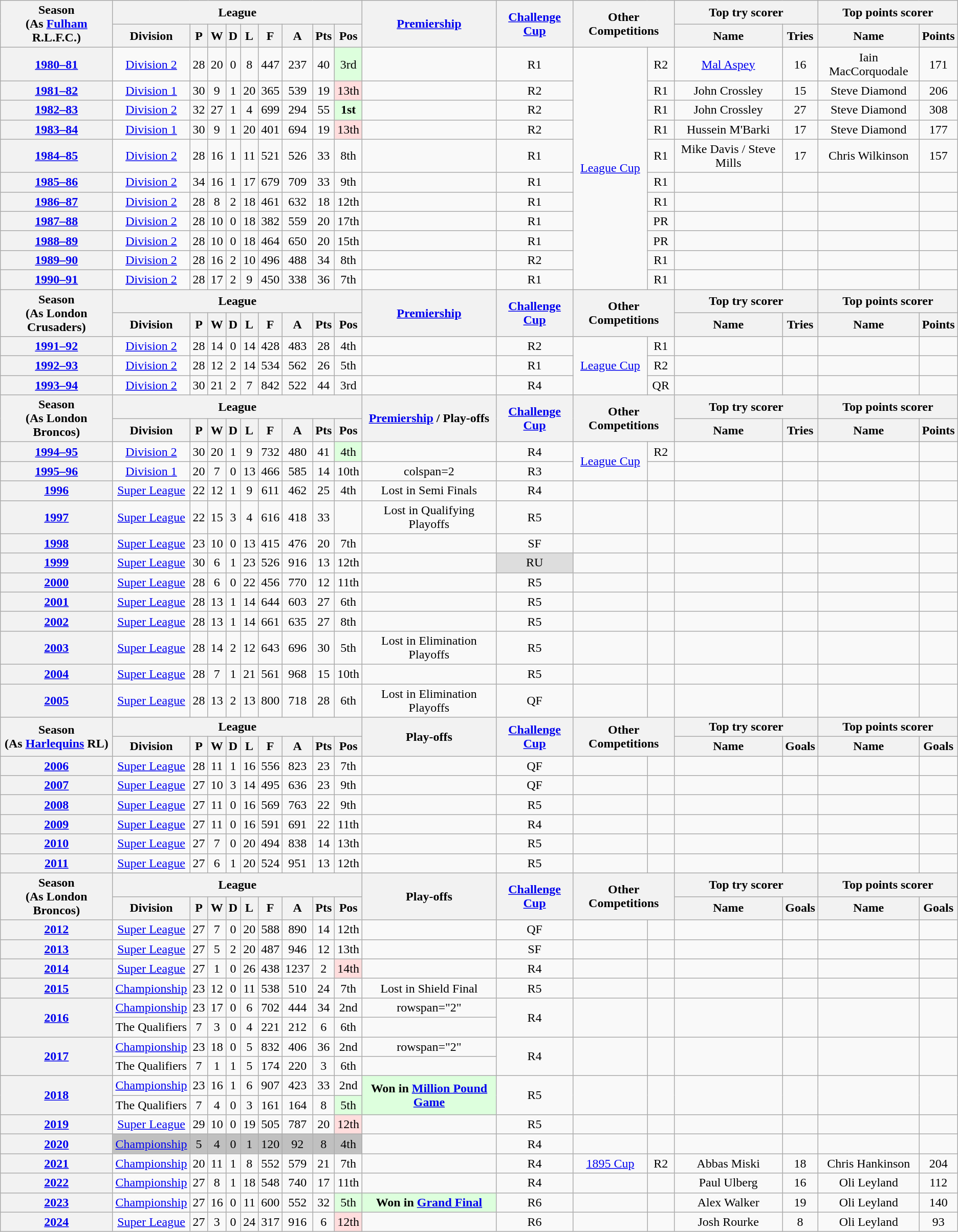<table class="wikitable" style="text-align: center">
<tr>
<th rowspan=2>Season<br>(As  <a href='#'>Fulham</a> R.L.F.C.)</th>
<th colspan=9>League</th>
<th rowspan=2><a href='#'>Premiership</a></th>
<th rowspan=2><a href='#'>Challenge Cup</a></th>
<th rowspan=2 colspan=2>Other Competitions</th>
<th colspan=2>Top try scorer</th>
<th colspan=2>Top points scorer</th>
</tr>
<tr>
<th>Division</th>
<th>P</th>
<th>W</th>
<th>D</th>
<th>L</th>
<th>F</th>
<th>A</th>
<th>Pts</th>
<th>Pos</th>
<th>Name</th>
<th>Tries</th>
<th>Name</th>
<th>Points</th>
</tr>
<tr>
<th scope="row"><a href='#'>1980–81</a></th>
<td><a href='#'>Division 2</a></td>
<td>28</td>
<td>20</td>
<td>0</td>
<td>8</td>
<td>447</td>
<td>237</td>
<td>40</td>
<td style="background:#ddffdd">3rd</td>
<td></td>
<td>R1</td>
<td rowspan="11"><a href='#'>League Cup</a></td>
<td>R2</td>
<td><a href='#'>Mal Aspey</a></td>
<td>16</td>
<td>Iain MacCorquodale</td>
<td>171</td>
</tr>
<tr>
<th scope="row"><a href='#'>1981–82</a></th>
<td><a href='#'>Division 1</a></td>
<td>30</td>
<td>9</td>
<td>1</td>
<td>20</td>
<td>365</td>
<td>539</td>
<td>19</td>
<td style="background:#ffdddd">13th</td>
<td></td>
<td>R2</td>
<td>R1</td>
<td>John Crossley</td>
<td>15</td>
<td>Steve Diamond</td>
<td>206</td>
</tr>
<tr>
<th scope="row"><a href='#'>1982–83</a></th>
<td><a href='#'>Division 2</a></td>
<td>32</td>
<td>27</td>
<td>1</td>
<td>4</td>
<td>699</td>
<td>294</td>
<td>55</td>
<td style="background:#ddffdd"><strong>1st</strong></td>
<td></td>
<td>R2</td>
<td>R1</td>
<td>John Crossley</td>
<td>27</td>
<td>Steve Diamond</td>
<td>308</td>
</tr>
<tr>
<th scope="row"><a href='#'>1983–84</a></th>
<td><a href='#'>Division 1</a></td>
<td>30</td>
<td>9</td>
<td>1</td>
<td>20</td>
<td>401</td>
<td>694</td>
<td>19</td>
<td style="background:#ffdddd">13th</td>
<td></td>
<td>R2</td>
<td>R1</td>
<td>Hussein M'Barki</td>
<td>17</td>
<td>Steve Diamond</td>
<td>177</td>
</tr>
<tr>
<th scope="row"><a href='#'>1984–85</a></th>
<td><a href='#'>Division 2</a></td>
<td>28</td>
<td>16</td>
<td>1</td>
<td>11</td>
<td>521</td>
<td>526</td>
<td>33</td>
<td>8th</td>
<td></td>
<td>R1</td>
<td>R1</td>
<td>Mike Davis / Steve Mills</td>
<td>17</td>
<td>Chris Wilkinson</td>
<td>157</td>
</tr>
<tr>
<th scope="row"><a href='#'>1985–86</a></th>
<td><a href='#'>Division 2</a></td>
<td>34</td>
<td>16</td>
<td>1</td>
<td>17</td>
<td>679</td>
<td>709</td>
<td>33</td>
<td>9th</td>
<td></td>
<td>R1</td>
<td>R1</td>
<td></td>
<td></td>
<td></td>
<td></td>
</tr>
<tr>
<th scope="row"><a href='#'>1986–87</a></th>
<td><a href='#'>Division 2</a></td>
<td>28</td>
<td>8</td>
<td>2</td>
<td>18</td>
<td>461</td>
<td>632</td>
<td>18</td>
<td>12th</td>
<td></td>
<td>R1</td>
<td>R1</td>
<td></td>
<td></td>
<td></td>
<td></td>
</tr>
<tr>
<th scope="row"><a href='#'>1987–88</a></th>
<td><a href='#'>Division 2</a></td>
<td>28</td>
<td>10</td>
<td>0</td>
<td>18</td>
<td>382</td>
<td>559</td>
<td>20</td>
<td>17th</td>
<td></td>
<td>R1</td>
<td>PR</td>
<td></td>
<td></td>
<td></td>
<td></td>
</tr>
<tr>
<th scope="row"><a href='#'>1988–89</a></th>
<td><a href='#'>Division 2</a></td>
<td>28</td>
<td>10</td>
<td>0</td>
<td>18</td>
<td>464</td>
<td>650</td>
<td>20</td>
<td>15th</td>
<td></td>
<td>R1</td>
<td>PR</td>
<td></td>
<td></td>
<td></td>
<td></td>
</tr>
<tr>
<th scope="row"><a href='#'>1989–90</a></th>
<td><a href='#'>Division 2</a></td>
<td>28</td>
<td>16</td>
<td>2</td>
<td>10</td>
<td>496</td>
<td>488</td>
<td>34</td>
<td>8th</td>
<td></td>
<td>R2</td>
<td>R1</td>
<td></td>
<td></td>
<td></td>
<td></td>
</tr>
<tr>
<th scope="row"><a href='#'>1990–91</a></th>
<td><a href='#'>Division 2</a></td>
<td>28</td>
<td>17</td>
<td>2</td>
<td>9</td>
<td>450</td>
<td>338</td>
<td>36</td>
<td>7th</td>
<td></td>
<td>R1</td>
<td>R1</td>
<td></td>
<td></td>
<td></td>
<td></td>
</tr>
<tr>
<th rowspan=2>Season<br>(As  London Crusaders)</th>
<th colspan=9>League</th>
<th rowspan=2><a href='#'>Premiership</a></th>
<th rowspan=2><a href='#'>Challenge Cup</a></th>
<th rowspan=2 colspan=2>Other Competitions</th>
<th colspan=2>Top try scorer</th>
<th colspan=2>Top points scorer</th>
</tr>
<tr>
<th>Division</th>
<th>P</th>
<th>W</th>
<th>D</th>
<th>L</th>
<th>F</th>
<th>A</th>
<th>Pts</th>
<th>Pos</th>
<th>Name</th>
<th>Tries</th>
<th>Name</th>
<th>Points</th>
</tr>
<tr>
<th scope="row"><a href='#'>1991–92</a></th>
<td><a href='#'>Division 2</a></td>
<td>28</td>
<td>14</td>
<td>0</td>
<td>14</td>
<td>428</td>
<td>483</td>
<td>28</td>
<td>4th</td>
<td></td>
<td>R2</td>
<td rowspan="3"><a href='#'>League Cup</a></td>
<td>R1</td>
<td></td>
<td></td>
<td></td>
<td></td>
</tr>
<tr>
<th scope="row"><a href='#'>1992–93</a></th>
<td><a href='#'>Division 2</a></td>
<td>28</td>
<td>12</td>
<td>2</td>
<td>14</td>
<td>534</td>
<td>562</td>
<td>26</td>
<td>5th</td>
<td></td>
<td>R1</td>
<td>R2</td>
<td></td>
<td></td>
<td></td>
<td></td>
</tr>
<tr>
<th scope="row"><a href='#'>1993–94</a></th>
<td><a href='#'>Division 2</a></td>
<td>30</td>
<td>21</td>
<td>2</td>
<td>7</td>
<td>842</td>
<td>522</td>
<td>44</td>
<td>3rd</td>
<td></td>
<td>R4</td>
<td>QR</td>
<td></td>
<td></td>
<td></td>
<td></td>
</tr>
<tr>
<th rowspan=2>Season<br>(As  London Broncos)</th>
<th colspan=9>League</th>
<th rowspan=2><a href='#'>Premiership</a> / Play-offs</th>
<th rowspan=2><a href='#'>Challenge Cup</a></th>
<th rowspan=2 colspan=2>Other Competitions</th>
<th colspan=2>Top try scorer</th>
<th colspan=2>Top points scorer</th>
</tr>
<tr>
<th>Division</th>
<th>P</th>
<th>W</th>
<th>D</th>
<th>L</th>
<th>F</th>
<th>A</th>
<th>Pts</th>
<th>Pos</th>
<th>Name</th>
<th>Tries</th>
<th>Name</th>
<th>Points</th>
</tr>
<tr>
<th scope="row"><a href='#'>1994–95</a></th>
<td><a href='#'>Division 2</a></td>
<td>30</td>
<td>20</td>
<td>1</td>
<td>9</td>
<td>732</td>
<td>480</td>
<td>41</td>
<td style="background:#ddffdd">4th</td>
<td></td>
<td>R4</td>
<td rowspan="2"><a href='#'>League Cup</a></td>
<td>R2</td>
<td></td>
<td></td>
<td></td>
<td></td>
</tr>
<tr>
<th scope="row"><a href='#'>1995–96</a></th>
<td><a href='#'>Division 1</a></td>
<td>20</td>
<td>7</td>
<td>0</td>
<td>13</td>
<td>466</td>
<td>585</td>
<td>14</td>
<td>10th</td>
<td>colspan=2</td>
<td>R3</td>
<td></td>
<td></td>
<td></td>
<td></td>
</tr>
<tr>
<th scope="row"><a href='#'>1996</a></th>
<td><a href='#'>Super League</a></td>
<td>22</td>
<td>12</td>
<td>1</td>
<td>9</td>
<td>611</td>
<td>462</td>
<td>25</td>
<td>4th</td>
<td>Lost in Semi Finals</td>
<td>R4</td>
<td></td>
<td></td>
<td></td>
<td></td>
<td></td>
<td></td>
</tr>
<tr>
<th scope="row"><a href='#'>1997</a></th>
<td><a href='#'>Super League</a></td>
<td>22</td>
<td>15</td>
<td>3</td>
<td>4</td>
<td>616</td>
<td>418</td>
<td>33</td>
<td></td>
<td>Lost in Qualifying Playoffs</td>
<td>R5</td>
<td></td>
<td></td>
<td></td>
<td></td>
<td></td>
<td></td>
</tr>
<tr>
<th scope="row"><a href='#'>1998</a></th>
<td><a href='#'>Super League</a></td>
<td>23</td>
<td>10</td>
<td>0</td>
<td>13</td>
<td>415</td>
<td>476</td>
<td>20</td>
<td>7th</td>
<td></td>
<td>SF</td>
<td></td>
<td></td>
<td></td>
<td></td>
<td></td>
<td></td>
</tr>
<tr>
<th scope="row"><a href='#'>1999</a></th>
<td><a href='#'>Super League</a></td>
<td>30</td>
<td>6</td>
<td>1</td>
<td>23</td>
<td>526</td>
<td>916</td>
<td>13</td>
<td>12th</td>
<td></td>
<td style="background-color:#DDD">RU</td>
<td></td>
<td></td>
<td></td>
<td></td>
<td></td>
<td></td>
</tr>
<tr>
<th scope="row"><a href='#'>2000</a></th>
<td><a href='#'>Super League</a></td>
<td>28</td>
<td>6</td>
<td>0</td>
<td>22</td>
<td>456</td>
<td>770</td>
<td>12</td>
<td>11th</td>
<td></td>
<td>R5</td>
<td></td>
<td></td>
<td></td>
<td></td>
<td></td>
<td></td>
</tr>
<tr>
<th scope="row"><a href='#'>2001</a></th>
<td><a href='#'>Super League</a></td>
<td>28</td>
<td>13</td>
<td>1</td>
<td>14</td>
<td>644</td>
<td>603</td>
<td>27</td>
<td>6th</td>
<td></td>
<td>R5</td>
<td></td>
<td></td>
<td></td>
<td></td>
<td></td>
<td></td>
</tr>
<tr>
<th scope="row"><a href='#'>2002</a></th>
<td><a href='#'>Super League</a></td>
<td>28</td>
<td>13</td>
<td>1</td>
<td>14</td>
<td>661</td>
<td>635</td>
<td>27</td>
<td>8th</td>
<td></td>
<td>R5</td>
<td></td>
<td></td>
<td></td>
<td></td>
<td></td>
<td></td>
</tr>
<tr>
<th scope="row"><a href='#'>2003</a></th>
<td><a href='#'>Super League</a></td>
<td>28</td>
<td>14</td>
<td>2</td>
<td>12</td>
<td>643</td>
<td>696</td>
<td>30</td>
<td>5th</td>
<td>Lost in Elimination Playoffs</td>
<td>R5</td>
<td></td>
<td></td>
<td></td>
<td></td>
<td></td>
<td></td>
</tr>
<tr>
<th scope="row"><a href='#'>2004</a></th>
<td><a href='#'>Super League</a></td>
<td>28</td>
<td>7</td>
<td>1</td>
<td>21</td>
<td>561</td>
<td>968</td>
<td>15</td>
<td>10th</td>
<td></td>
<td>R5</td>
<td></td>
<td></td>
<td></td>
<td></td>
<td></td>
<td></td>
</tr>
<tr>
<th scope="row"><a href='#'>2005</a></th>
<td><a href='#'>Super League</a></td>
<td>28</td>
<td>13</td>
<td>2</td>
<td>13</td>
<td>800</td>
<td>718</td>
<td>28</td>
<td>6th</td>
<td>Lost in Elimination Playoffs</td>
<td>QF</td>
<td></td>
<td></td>
<td></td>
<td></td>
<td></td>
<td></td>
</tr>
<tr>
<th rowspan=2>Season<br>(As  <a href='#'>Harlequins</a> RL)</th>
<th colspan=9>League</th>
<th rowspan=2>Play-offs</th>
<th rowspan=2><a href='#'>Challenge Cup</a></th>
<th rowspan=2 colspan=2>Other Competitions</th>
<th colspan=2>Top try scorer</th>
<th colspan=2>Top points scorer</th>
</tr>
<tr>
<th>Division</th>
<th>P</th>
<th>W</th>
<th>D</th>
<th>L</th>
<th>F</th>
<th>A</th>
<th>Pts</th>
<th>Pos</th>
<th>Name</th>
<th>Goals</th>
<th>Name</th>
<th>Goals</th>
</tr>
<tr>
<th scope="row"><a href='#'>2006</a></th>
<td><a href='#'>Super League</a></td>
<td>28</td>
<td>11</td>
<td>1</td>
<td>16</td>
<td>556</td>
<td>823</td>
<td>23</td>
<td>7th</td>
<td></td>
<td>QF</td>
<td></td>
<td></td>
<td></td>
<td></td>
<td></td>
<td></td>
</tr>
<tr>
<th scope="row"><a href='#'>2007</a></th>
<td><a href='#'>Super League</a></td>
<td>27</td>
<td>10</td>
<td>3</td>
<td>14</td>
<td>495</td>
<td>636</td>
<td>23</td>
<td>9th</td>
<td></td>
<td>QF</td>
<td></td>
<td></td>
<td></td>
<td></td>
<td></td>
<td></td>
</tr>
<tr>
<th scope="row"><a href='#'>2008</a></th>
<td><a href='#'>Super League</a></td>
<td>27</td>
<td>11</td>
<td>0</td>
<td>16</td>
<td>569</td>
<td>763</td>
<td>22</td>
<td>9th</td>
<td></td>
<td>R5</td>
<td></td>
<td></td>
<td></td>
<td></td>
<td></td>
<td></td>
</tr>
<tr>
<th scope="row"><a href='#'>2009</a></th>
<td><a href='#'>Super League</a></td>
<td>27</td>
<td>11</td>
<td>0</td>
<td>16</td>
<td>591</td>
<td>691</td>
<td>22</td>
<td>11th</td>
<td></td>
<td>R4</td>
<td></td>
<td></td>
<td></td>
<td></td>
<td></td>
<td></td>
</tr>
<tr>
<th scope="row"><a href='#'>2010</a></th>
<td><a href='#'>Super League</a></td>
<td>27</td>
<td>7</td>
<td>0</td>
<td>20</td>
<td>494</td>
<td>838</td>
<td>14</td>
<td>13th</td>
<td></td>
<td>R5</td>
<td></td>
<td></td>
<td></td>
<td></td>
<td></td>
<td></td>
</tr>
<tr>
<th scope="row"><a href='#'>2011</a></th>
<td><a href='#'>Super League</a></td>
<td>27</td>
<td>6</td>
<td>1</td>
<td>20</td>
<td>524</td>
<td>951</td>
<td>13</td>
<td>12th</td>
<td></td>
<td>R5</td>
<td></td>
<td></td>
<td></td>
<td></td>
<td></td>
<td></td>
</tr>
<tr>
<th rowspan=2>Season<br>(As  London Broncos)</th>
<th colspan=9>League</th>
<th rowspan=2>Play-offs</th>
<th rowspan=2><a href='#'>Challenge Cup</a></th>
<th rowspan=2 colspan=2>Other Competitions</th>
<th colspan=2>Top try scorer</th>
<th colspan=2>Top points scorer</th>
</tr>
<tr>
<th>Division</th>
<th>P</th>
<th>W</th>
<th>D</th>
<th>L</th>
<th>F</th>
<th>A</th>
<th>Pts</th>
<th>Pos</th>
<th>Name</th>
<th>Goals</th>
<th>Name</th>
<th>Goals</th>
</tr>
<tr>
<th><a href='#'>2012</a></th>
<td><a href='#'>Super League</a></td>
<td>27</td>
<td>7</td>
<td>0</td>
<td>20</td>
<td>588</td>
<td>890</td>
<td>14</td>
<td>12th</td>
<td></td>
<td>QF</td>
<td></td>
<td></td>
<td></td>
<td></td>
<td></td>
<td></td>
</tr>
<tr>
<th><a href='#'>2013</a></th>
<td><a href='#'>Super League</a></td>
<td>27</td>
<td>5</td>
<td>2</td>
<td>20</td>
<td>487</td>
<td>946</td>
<td>12</td>
<td>13th</td>
<td></td>
<td>SF</td>
<td></td>
<td></td>
<td></td>
<td></td>
<td></td>
<td></td>
</tr>
<tr>
<th><a href='#'>2014</a></th>
<td><a href='#'>Super League</a></td>
<td>27</td>
<td>1</td>
<td>0</td>
<td>26</td>
<td>438</td>
<td>1237</td>
<td>2</td>
<td style="background:#ffdddd">14th</td>
<td></td>
<td>R4</td>
<td></td>
<td></td>
<td></td>
<td></td>
<td></td>
<td></td>
</tr>
<tr>
<th><a href='#'>2015</a></th>
<td><a href='#'>Championship</a></td>
<td>23</td>
<td>12</td>
<td>0</td>
<td>11</td>
<td>538</td>
<td>510</td>
<td>24</td>
<td>7th</td>
<td>Lost in Shield Final</td>
<td>R5</td>
<td></td>
<td></td>
<td></td>
<td></td>
<td></td>
<td></td>
</tr>
<tr>
<th rowspan="2"><a href='#'>2016</a></th>
<td><a href='#'>Championship</a></td>
<td>23</td>
<td>17</td>
<td>0</td>
<td>6</td>
<td>702</td>
<td>444</td>
<td>34</td>
<td>2nd</td>
<td>rowspan="2" </td>
<td rowspan="2">R4</td>
<td rowspan="2"></td>
<td rowspan="2"></td>
<td rowspan="2"></td>
<td rowspan="2"></td>
<td rowspan="2"></td>
<td rowspan="2"></td>
</tr>
<tr>
<td>The Qualifiers</td>
<td>7</td>
<td>3</td>
<td>0</td>
<td>4</td>
<td>221</td>
<td>212</td>
<td>6</td>
<td>6th</td>
</tr>
<tr>
<th rowspan="2"><a href='#'>2017</a></th>
<td><a href='#'>Championship</a></td>
<td>23</td>
<td>18</td>
<td>0</td>
<td>5</td>
<td>832</td>
<td>406</td>
<td>36</td>
<td>2nd</td>
<td>rowspan="2" </td>
<td rowspan="2">R4</td>
<td rowspan="2"></td>
<td rowspan="2"></td>
<td rowspan="2"></td>
<td rowspan="2"></td>
<td rowspan="2"></td>
<td rowspan="2"></td>
</tr>
<tr>
<td>The Qualifiers</td>
<td>7</td>
<td>1</td>
<td>1</td>
<td>5</td>
<td>174</td>
<td>220</td>
<td>3</td>
<td>6th</td>
</tr>
<tr>
<th rowspan="2"><a href='#'>2018</a></th>
<td><a href='#'>Championship</a></td>
<td>23</td>
<td>16</td>
<td>1</td>
<td>6</td>
<td>907</td>
<td>423</td>
<td>33</td>
<td>2nd</td>
<td rowspan="2" style="background:#ddffdd"><strong>Won in <a href='#'>Million Pound Game</a></strong></td>
<td rowspan="2">R5</td>
<td rowspan="2"></td>
<td rowspan="2"></td>
<td rowspan="2"></td>
<td rowspan="2"></td>
<td rowspan="2"></td>
<td rowspan="2"></td>
</tr>
<tr>
<td>The Qualifiers</td>
<td>7</td>
<td>4</td>
<td>0</td>
<td>3</td>
<td>161</td>
<td>164</td>
<td>8</td>
<td style="background:#ddffdd">5th</td>
</tr>
<tr>
<th><a href='#'>2019</a></th>
<td><a href='#'>Super League</a></td>
<td>29</td>
<td>10</td>
<td>0</td>
<td>19</td>
<td>505</td>
<td>787</td>
<td>20</td>
<td style="background:#ffdddd">12th</td>
<td></td>
<td>R5</td>
<td></td>
<td></td>
<td></td>
<td></td>
<td></td>
<td></td>
</tr>
<tr>
<th><a href='#'>2020</a></th>
<td style="background:#C0C0C0;"><a href='#'>Championship</a></td>
<td style="background:#C0C0C0;">5</td>
<td style="background:#C0C0C0;">4</td>
<td style="background:#C0C0C0;">0</td>
<td style="background:#C0C0C0;">1</td>
<td style="background:#C0C0C0;">120</td>
<td style="background:#C0C0C0;">92</td>
<td style="background:#C0C0C0;">8</td>
<td style="background:#C0C0C0;">4th</td>
<td></td>
<td>R4</td>
<td></td>
<td></td>
<td></td>
<td></td>
<td></td>
<td></td>
</tr>
<tr>
<th><a href='#'>2021</a></th>
<td><a href='#'>Championship</a></td>
<td>20</td>
<td>11</td>
<td>1</td>
<td>8</td>
<td>552</td>
<td>579</td>
<td>21</td>
<td>7th</td>
<td></td>
<td>R4</td>
<td><a href='#'>1895 Cup</a></td>
<td>R2</td>
<td>Abbas Miski</td>
<td>18</td>
<td>Chris Hankinson</td>
<td>204</td>
</tr>
<tr>
<th><a href='#'>2022</a></th>
<td><a href='#'>Championship</a></td>
<td>27</td>
<td>8</td>
<td>1</td>
<td>18</td>
<td>548</td>
<td>740</td>
<td>17</td>
<td>11th</td>
<td></td>
<td>R4</td>
<td></td>
<td></td>
<td>Paul Ulberg</td>
<td>16</td>
<td>Oli Leyland</td>
<td>112</td>
</tr>
<tr>
<th><a href='#'>2023</a></th>
<td><a href='#'>Championship</a></td>
<td>27</td>
<td>16</td>
<td>0</td>
<td>11</td>
<td>600</td>
<td>552</td>
<td>32</td>
<td style="background:#ddffdd">5th</td>
<td style="background:#ddffdd"><strong>Won in <a href='#'>Grand Final</a></strong></td>
<td>R6</td>
<td></td>
<td></td>
<td>Alex Walker</td>
<td>19</td>
<td>Oli Leyland</td>
<td>140</td>
</tr>
<tr>
<th><a href='#'>2024</a></th>
<td><a href='#'>Super League</a></td>
<td>27</td>
<td>3</td>
<td>0</td>
<td>24</td>
<td>317</td>
<td>916</td>
<td>6</td>
<td style="background:#ffdddd">12th</td>
<td></td>
<td>R6</td>
<td></td>
<td></td>
<td>Josh Rourke</td>
<td>8</td>
<td>Oli Leyland</td>
<td>93</td>
</tr>
</table>
